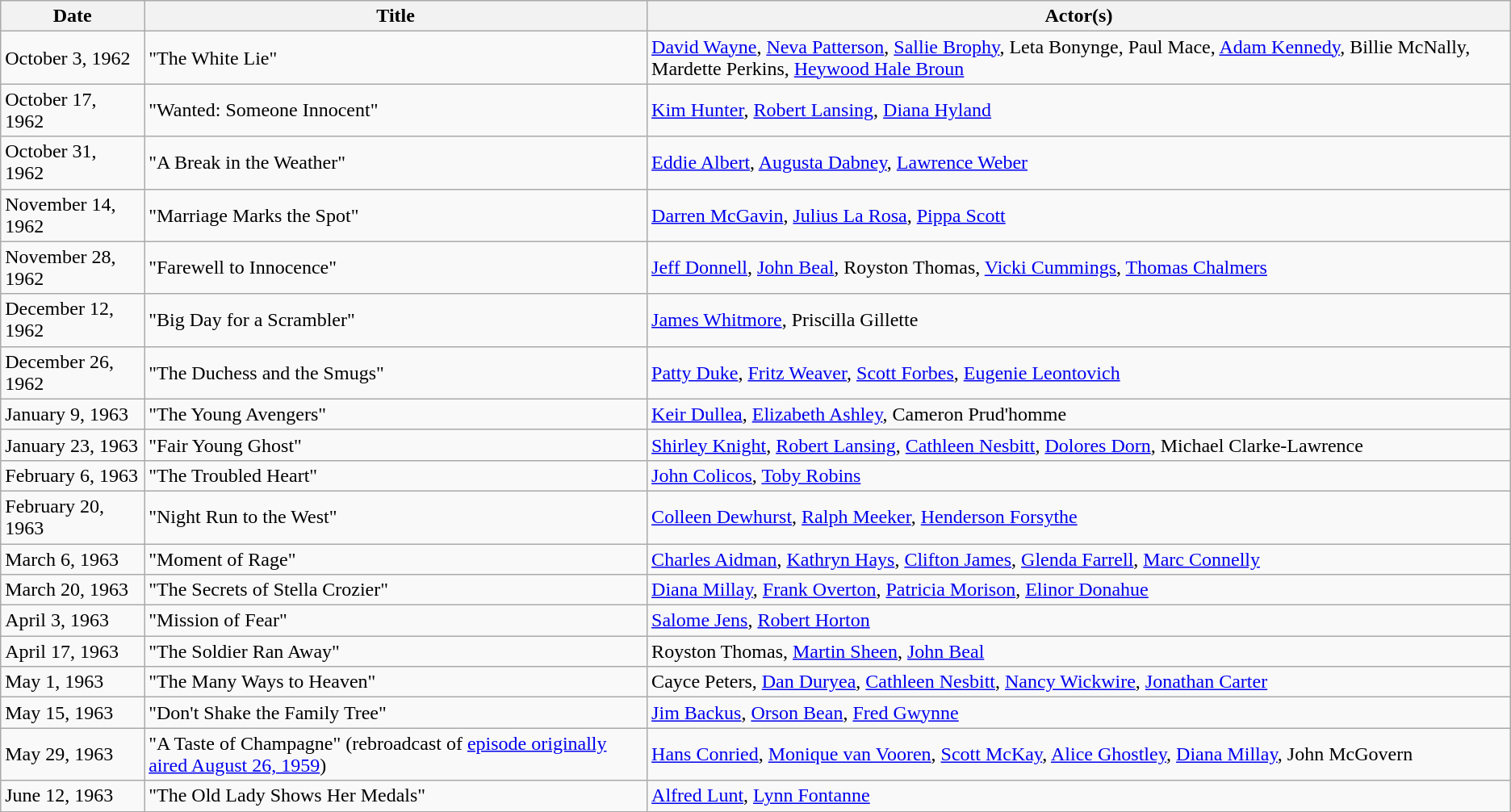<table class="wikitable">
<tr>
<th>Date</th>
<th>Title</th>
<th>Actor(s)</th>
</tr>
<tr>
<td>October 3, 1962</td>
<td>"The White Lie"</td>
<td><a href='#'>David Wayne</a>, <a href='#'>Neva Patterson</a>, <a href='#'>Sallie Brophy</a>, Leta Bonynge, Paul Mace, <a href='#'>Adam Kennedy</a>, Billie McNally, Mardette Perkins, <a href='#'>Heywood Hale Broun</a></td>
</tr>
<tr>
<td>October 17, 1962</td>
<td>"Wanted: Someone Innocent"</td>
<td><a href='#'>Kim Hunter</a>, <a href='#'>Robert Lansing</a>, <a href='#'>Diana Hyland</a></td>
</tr>
<tr>
<td>October 31, 1962</td>
<td>"A Break in the Weather"</td>
<td><a href='#'>Eddie Albert</a>, <a href='#'>Augusta Dabney</a>, <a href='#'>Lawrence Weber</a></td>
</tr>
<tr>
<td>November 14, 1962</td>
<td>"Marriage Marks the Spot"</td>
<td><a href='#'>Darren McGavin</a>, <a href='#'>Julius La Rosa</a>, <a href='#'>Pippa Scott</a></td>
</tr>
<tr>
<td>November 28, 1962</td>
<td>"Farewell to Innocence"</td>
<td><a href='#'>Jeff Donnell</a>, <a href='#'>John Beal</a>, Royston Thomas, <a href='#'>Vicki Cummings</a>, <a href='#'>Thomas Chalmers</a></td>
</tr>
<tr>
<td>December 12, 1962</td>
<td>"Big Day for a Scrambler"</td>
<td><a href='#'>James Whitmore</a>, Priscilla Gillette</td>
</tr>
<tr>
<td>December 26, 1962</td>
<td>"The Duchess and the Smugs"</td>
<td><a href='#'>Patty Duke</a>, <a href='#'>Fritz Weaver</a>, <a href='#'>Scott Forbes</a>, <a href='#'>Eugenie Leontovich</a></td>
</tr>
<tr>
<td>January 9, 1963</td>
<td>"The Young Avengers"</td>
<td><a href='#'>Keir Dullea</a>, <a href='#'>Elizabeth Ashley</a>, Cameron Prud'homme</td>
</tr>
<tr>
<td>January 23, 1963</td>
<td>"Fair Young Ghost"</td>
<td><a href='#'>Shirley Knight</a>, <a href='#'>Robert Lansing</a>, <a href='#'>Cathleen Nesbitt</a>, <a href='#'>Dolores Dorn</a>, Michael Clarke-Lawrence</td>
</tr>
<tr>
<td>February 6, 1963</td>
<td>"The Troubled Heart"</td>
<td><a href='#'>John Colicos</a>, <a href='#'>Toby Robins</a></td>
</tr>
<tr>
<td>February 20, 1963</td>
<td>"Night Run to the West"</td>
<td><a href='#'>Colleen Dewhurst</a>, <a href='#'>Ralph Meeker</a>, <a href='#'>Henderson Forsythe</a></td>
</tr>
<tr>
<td>March 6, 1963</td>
<td>"Moment of Rage"</td>
<td><a href='#'>Charles Aidman</a>, <a href='#'>Kathryn Hays</a>, <a href='#'>Clifton James</a>, <a href='#'>Glenda Farrell</a>, <a href='#'>Marc Connelly</a></td>
</tr>
<tr>
<td>March 20, 1963</td>
<td>"The Secrets of Stella Crozier"</td>
<td><a href='#'>Diana Millay</a>, <a href='#'>Frank Overton</a>, <a href='#'>Patricia Morison</a>, <a href='#'>Elinor Donahue</a></td>
</tr>
<tr>
<td>April 3, 1963</td>
<td>"Mission of Fear"</td>
<td><a href='#'>Salome Jens</a>, <a href='#'>Robert Horton</a></td>
</tr>
<tr>
<td>April 17, 1963</td>
<td>"The Soldier Ran Away"</td>
<td>Royston Thomas, <a href='#'>Martin Sheen</a>, <a href='#'>John Beal</a></td>
</tr>
<tr>
<td>May 1, 1963</td>
<td>"The Many Ways to Heaven"</td>
<td>Cayce Peters, <a href='#'>Dan Duryea</a>, <a href='#'>Cathleen Nesbitt</a>, <a href='#'>Nancy Wickwire</a>, <a href='#'>Jonathan Carter</a></td>
</tr>
<tr>
<td>May 15, 1963</td>
<td>"Don't Shake the Family Tree"</td>
<td><a href='#'>Jim Backus</a>, <a href='#'>Orson Bean</a>, <a href='#'>Fred Gwynne</a></td>
</tr>
<tr>
<td>May 29, 1963</td>
<td>"A Taste of Champagne" (rebroadcast of <a href='#'>episode originally aired August 26, 1959</a>)</td>
<td><a href='#'>Hans Conried</a>, <a href='#'>Monique van Vooren</a>, <a href='#'>Scott McKay</a>, <a href='#'>Alice Ghostley</a>, <a href='#'>Diana Millay</a>, John McGovern</td>
</tr>
<tr>
<td>June 12, 1963</td>
<td>"The Old Lady Shows Her Medals"</td>
<td><a href='#'>Alfred Lunt</a>, <a href='#'>Lynn Fontanne</a></td>
</tr>
</table>
